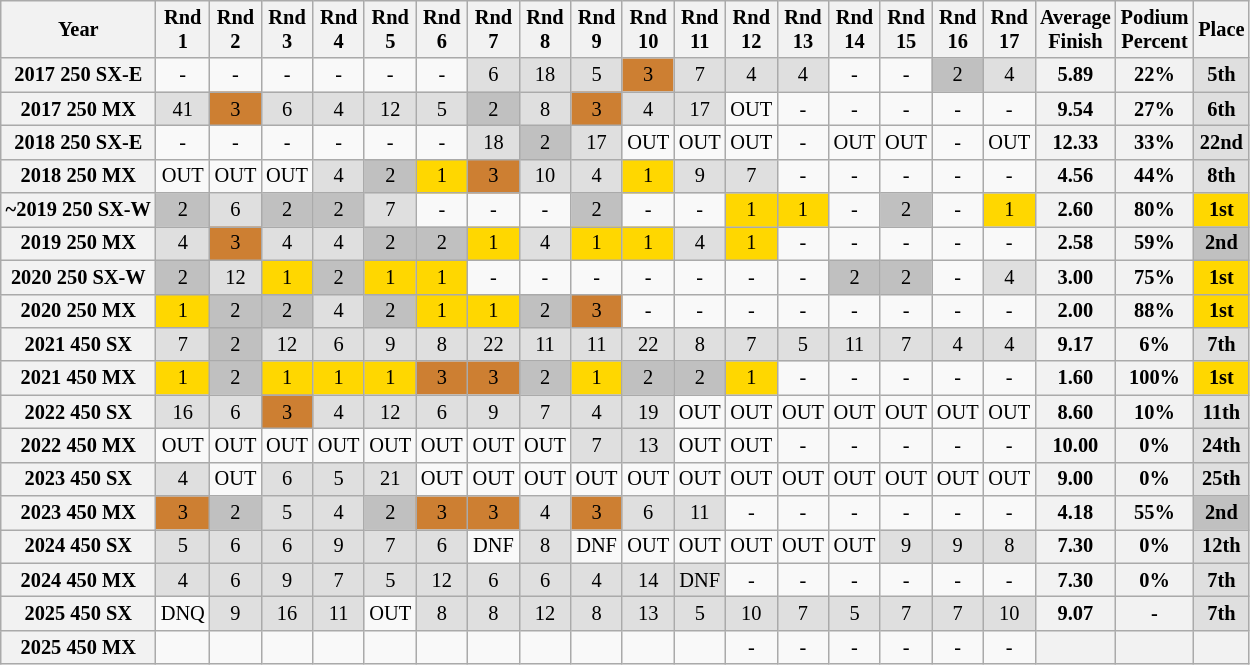<table class="wikitable" style="font-size: 85%; text-align:center">
<tr valign="top">
<th valign="middle">Year</th>
<th>Rnd<br>1</th>
<th>Rnd<br>2</th>
<th>Rnd<br>3</th>
<th>Rnd<br>4</th>
<th>Rnd<br>5</th>
<th>Rnd<br>6</th>
<th>Rnd<br>7</th>
<th>Rnd<br>8</th>
<th>Rnd<br>9</th>
<th>Rnd<br>10</th>
<th>Rnd<br>11</th>
<th>Rnd<br>12</th>
<th>Rnd<br>13</th>
<th>Rnd<br>14</th>
<th>Rnd<br>15</th>
<th>Rnd<br>16</th>
<th>Rnd<br>17</th>
<th valign="middle">Average<br>Finish</th>
<th valign="middle">Podium<br>Percent</th>
<th valign="middle">Place</th>
</tr>
<tr>
<th>2017 250 SX-E</th>
<td>-</td>
<td>-</td>
<td>-</td>
<td>-</td>
<td>-</td>
<td>-</td>
<td style="background:#dfdfdf;">6</td>
<td style="background:#dfdfdf;">18</td>
<td style="background:#dfdfdf;">5</td>
<td style="background:#CD7F32;">3</td>
<td style="background:#dfdfdf;">7</td>
<td style="background:#dfdfdf;">4</td>
<td style="background:#dfdfdf;">4</td>
<td>-</td>
<td>-</td>
<td style="background: silver;">2</td>
<td style="background:#dfdfdf;">4</td>
<th>5.89</th>
<th>22%</th>
<th style="background:#dfdfdf;">5th</th>
</tr>
<tr>
<th>2017 250 MX</th>
<td style="background:#dfdfdf;">41</td>
<td style="background:#CD7F32;">3</td>
<td style="background:#dfdfdf;">6</td>
<td style="background:#dfdfdf;">4</td>
<td style="background:#dfdfdf;">12</td>
<td style="background:#dfdfdf;">5</td>
<td style="background: silver;">2</td>
<td style="background:#dfdfdf;">8</td>
<td style="background:#CD7F32;">3</td>
<td style="background:#dfdfdf;">4</td>
<td style="background:#dfdfdf;">17</td>
<td>OUT</td>
<td>-</td>
<td>-</td>
<td>-</td>
<td>-</td>
<td>-</td>
<th>9.54</th>
<th>27%</th>
<th style="background:#dfdfdf;">6th</th>
</tr>
<tr>
<th>2018 250 SX-E</th>
<td>-</td>
<td>-</td>
<td>-</td>
<td>-</td>
<td>-</td>
<td>-</td>
<td style="background:#dfdfdf;">18</td>
<td style="background: silver;">2</td>
<td style="background:#dfdfdf;">17</td>
<td>OUT</td>
<td>OUT</td>
<td>OUT</td>
<td>-</td>
<td>OUT</td>
<td>OUT</td>
<td>-</td>
<td>OUT</td>
<th>12.33</th>
<th>33%</th>
<th style="background:#dfdfdf;">22nd</th>
</tr>
<tr>
<th>2018 250 MX</th>
<td>OUT</td>
<td>OUT</td>
<td>OUT</td>
<td style="background:#dfdfdf;">4</td>
<td style="background: silver;">2</td>
<td style="background: gold;">1</td>
<td style="background:#CD7F32;">3</td>
<td style="background:#dfdfdf;">10</td>
<td style="background:#dfdfdf;">4</td>
<td style="background: gold;">1</td>
<td style="background:#dfdfdf;">9</td>
<td style="background:#dfdfdf;">7</td>
<td>-</td>
<td>-</td>
<td>-</td>
<td>-</td>
<td>-</td>
<th>4.56</th>
<th>44%</th>
<th style="background:#dfdfdf;">8th</th>
</tr>
<tr>
<th>~2019 250 SX-W</th>
<td style="background: silver;">2</td>
<td style="background:#dfdfdf;">6</td>
<td style="background: silver;">2</td>
<td style="background: silver;">2</td>
<td style="background:#dfdfdf;">7</td>
<td>-</td>
<td>-</td>
<td>-</td>
<td style="background: silver;">2</td>
<td>-</td>
<td>-</td>
<td style="background: gold;">1</td>
<td style="background: gold;">1</td>
<td>-</td>
<td style="background: silver;">2</td>
<td>-</td>
<td style="background: gold;">1</td>
<th>2.60</th>
<th>80%</th>
<th style="background: gold;">1st</th>
</tr>
<tr>
<th>2019 250 MX</th>
<td style="background:#dfdfdf;">4</td>
<td style="background:#CD7F32;">3</td>
<td style="background:#dfdfdf;">4</td>
<td style="background:#dfdfdf;">4</td>
<td style="background: silver;">2</td>
<td style="background: silver;">2</td>
<td style="background: gold;">1</td>
<td style="background:#dfdfdf;">4</td>
<td style="background: gold;">1</td>
<td style="background: gold;">1</td>
<td style="background:#dfdfdf;">4</td>
<td style="background: gold;">1</td>
<td>-</td>
<td>-</td>
<td>-</td>
<td>-</td>
<td>-</td>
<th>2.58</th>
<th>59%</th>
<th style="background: silver;">2nd</th>
</tr>
<tr>
<th>2020 250 SX-W</th>
<td style="background: silver;">2</td>
<td style="background:#dfdfdf;">12</td>
<td style="background: gold;">1</td>
<td style="background: silver;">2</td>
<td style="background: gold;">1</td>
<td style="background: gold;">1</td>
<td>-</td>
<td>-</td>
<td>-</td>
<td>-</td>
<td>-</td>
<td>-</td>
<td>-</td>
<td style="background: silver;">2</td>
<td style="background: silver;">2</td>
<td>-</td>
<td style="background:#dfdfdf;">4</td>
<th>3.00</th>
<th>75%</th>
<th style="background: gold;">1st</th>
</tr>
<tr>
<th>2020 250 MX</th>
<td style="background: gold;">1</td>
<td style="background: silver;">2</td>
<td style="background: silver;">2</td>
<td style="background:#dfdfdf;">4</td>
<td style="background: silver;">2</td>
<td style="background: gold;">1</td>
<td style="background: gold;">1</td>
<td style="background: silver;">2</td>
<td style="background:#CD7F32;">3</td>
<td>-</td>
<td>-</td>
<td>-</td>
<td>-</td>
<td>-</td>
<td>-</td>
<td>-</td>
<td>-</td>
<th>2.00</th>
<th>88%</th>
<th style="background: gold;">1st</th>
</tr>
<tr>
<th>2021 450 SX</th>
<td style="background:#dfdfdf;">7</td>
<td style="background:silver;">2</td>
<td style="background:#dfdfdf;">12</td>
<td style="background:#dfdfdf;">6</td>
<td style="background:#dfdfdf;">9</td>
<td style="background:#dfdfdf;">8</td>
<td style="background:#dfdfdf;">22</td>
<td style="background:#dfdfdf;">11</td>
<td style="background:#dfdfdf;">11</td>
<td style="background:#dfdfdf;">22</td>
<td style="background:#dfdfdf;">8</td>
<td style="background:#dfdfdf;">7</td>
<td style="background:#dfdfdf;">5</td>
<td style="background:#dfdfdf;">11</td>
<td style="background:#dfdfdf;">7</td>
<td style="background:#dfdfdf;">4</td>
<td style="background:#dfdfdf;">4</td>
<th>9.17</th>
<th>6%</th>
<th style="background:#dfdfdf;">7th</th>
</tr>
<tr>
<th>2021 450 MX</th>
<td style="background: gold;">1</td>
<td style="background: silver;">2</td>
<td style="background: gold;">1</td>
<td style="background: gold;">1</td>
<td style="background: gold;">1</td>
<td style="background:#CD7F32;">3</td>
<td style="background:#CD7F32;">3</td>
<td style="background: silver;">2</td>
<td style="background: gold;">1</td>
<td style="background: silver;">2</td>
<td style="background: silver;">2</td>
<td style="background: gold;">1</td>
<td>-</td>
<td>-</td>
<td>-</td>
<td>-</td>
<td>-</td>
<th>1.60</th>
<th>100%</th>
<th style="background: gold;">1st</th>
</tr>
<tr>
<th>2022 450 SX</th>
<td style="background:#dfdfdf;">16</td>
<td style="background:#dfdfdf;">6</td>
<td style="background:#CD7F32;">3</td>
<td style="background:#dfdfdf;">4</td>
<td style="background:#dfdfdf;">12</td>
<td style="background:#dfdfdf;">6</td>
<td style="background:#dfdfdf;">9</td>
<td style="background:#dfdfdf;">7</td>
<td style="background:#dfdfdf;">4</td>
<td style="background:#dfdfdf;">19</td>
<td>OUT</td>
<td>OUT</td>
<td>OUT</td>
<td>OUT</td>
<td>OUT</td>
<td>OUT</td>
<td>OUT</td>
<th>8.60</th>
<th>10%</th>
<th style="background:#dfdfdf;">11th</th>
</tr>
<tr>
<th>2022 450 MX</th>
<td>OUT</td>
<td>OUT</td>
<td>OUT</td>
<td>OUT</td>
<td>OUT</td>
<td>OUT</td>
<td>OUT</td>
<td>OUT</td>
<td style="background:#dfdfdf;">7</td>
<td style="background:#dfdfdf;">13</td>
<td>OUT</td>
<td>OUT</td>
<td>-</td>
<td>-</td>
<td>-</td>
<td>-</td>
<td>-</td>
<th>10.00</th>
<th>0%</th>
<th style="background:#dfdfdf;">24th</th>
</tr>
<tr>
<th>2023 450 SX</th>
<td style="background:#dfdfdf;">4</td>
<td>OUT</td>
<td style="background:#dfdfdf;">6</td>
<td style="background:#dfdfdf;">5</td>
<td style="background:#dfdfdf;">21</td>
<td>OUT</td>
<td>OUT</td>
<td>OUT</td>
<td>OUT</td>
<td>OUT</td>
<td>OUT</td>
<td>OUT</td>
<td>OUT</td>
<td>OUT</td>
<td>OUT</td>
<td>OUT</td>
<td>OUT</td>
<th>9.00</th>
<th>0%</th>
<th style="background:#dfdfdf;">25th</th>
</tr>
<tr>
<th>2023 450 MX</th>
<td style="background:#CD7F32;">3</td>
<td style="background: silver;">2</td>
<td style="background:#dfdfdf;">5</td>
<td style="background:#dfdfdf;">4</td>
<td style="background: silver;">2</td>
<td style="background:#CD7F32;">3</td>
<td style="background:#CD7F32;">3</td>
<td style="background:#dfdfdf;">4</td>
<td style="background:#CD7F32;">3</td>
<td style="background:#dfdfdf;">6</td>
<td style="background:#dfdfdf;">11</td>
<td>-</td>
<td>-</td>
<td>-</td>
<td>-</td>
<td>-</td>
<td>-</td>
<th>4.18</th>
<th>55%</th>
<th style="background: silver;">2nd</th>
</tr>
<tr>
<th>2024 450 SX</th>
<td style="background:#dfdfdf;">5</td>
<td style="background:#dfdfdf;">6</td>
<td style="background:#dfdfdf;">6</td>
<td style="background:#dfdfdf;">9</td>
<td style="background:#dfdfdf;">7</td>
<td style="background:#dfdfdf;">6</td>
<td>DNF</td>
<td style="background:#dfdfdf;">8</td>
<td>DNF</td>
<td>OUT</td>
<td>OUT</td>
<td>OUT</td>
<td>OUT</td>
<td>OUT</td>
<td style="background:#dfdfdf;">9</td>
<td style="background:#dfdfdf;">9</td>
<td style="background:#dfdfdf;">8</td>
<th>7.30</th>
<th>0%</th>
<th style="background:#dfdfdf;">12th</th>
</tr>
<tr>
<th>2024 450 MX</th>
<td style="background:#dfdfdf;">4</td>
<td style="background:#dfdfdf;">6</td>
<td style="background:#dfdfdf;">9</td>
<td style="background:#dfdfdf;">7</td>
<td style="background:#dfdfdf;">5</td>
<td style="background:#dfdfdf;">12</td>
<td style="background:#dfdfdf;">6</td>
<td style="background:#dfdfdf;">6</td>
<td style="background:#dfdfdf;">4</td>
<td style="background:#dfdfdf;">14</td>
<td style="background:#dfdfdf;">DNF</td>
<td>-</td>
<td>-</td>
<td>-</td>
<td>-</td>
<td>-</td>
<td>-</td>
<th>7.30</th>
<th>0%</th>
<th style="background:#dfdfdf;">7th</th>
</tr>
<tr>
<th>2025 450 SX</th>
<td>DNQ</td>
<td style="background:#dfdfdf;">9</td>
<td style="background:#dfdfdf;">16</td>
<td style="background:#dfdfdf;">11</td>
<td>OUT</td>
<td style="background:#dfdfdf;">8</td>
<td style="background:#dfdfdf;">8</td>
<td style="background:#dfdfdf;">12</td>
<td style="background:#dfdfdf;">8</td>
<td style="background:#dfdfdf;">13</td>
<td style="background:#dfdfdf;">5</td>
<td style="background:#dfdfdf;">10</td>
<td style="background:#dfdfdf;">7</td>
<td style="background:#dfdfdf;">5</td>
<td style="background:#dfdfdf;">7</td>
<td style="background:#dfdfdf;">7</td>
<td style="background:#dfdfdf;">10</td>
<th>9.07</th>
<th>-</th>
<th style="background:#dfdfdf;">7th</th>
</tr>
<tr>
<th>2025 450 MX</th>
<td></td>
<td></td>
<td></td>
<td></td>
<td></td>
<td></td>
<td></td>
<td></td>
<td></td>
<td></td>
<td></td>
<td>-</td>
<td>-</td>
<td>-</td>
<td>-</td>
<td>-</td>
<td>-</td>
<th></th>
<th></th>
<th></th>
</tr>
</table>
